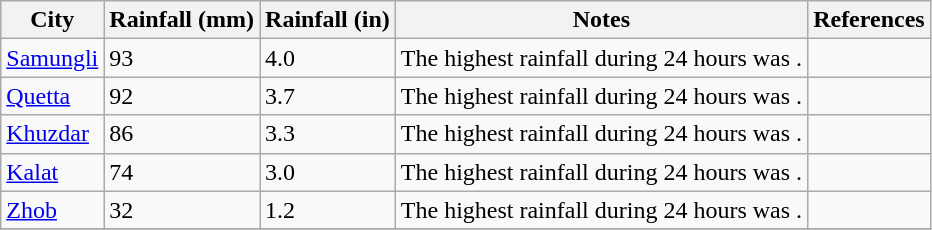<table class="sortable wikitable">
<tr>
<th>City</th>
<th>Rainfall (mm)</th>
<th>Rainfall (in)</th>
<th>Notes</th>
<th>References</th>
</tr>
<tr>
<td><a href='#'>Samungli</a></td>
<td>93</td>
<td>4.0</td>
<td>The highest rainfall during 24 hours was .</td>
<td></td>
</tr>
<tr>
<td><a href='#'>Quetta</a></td>
<td>92</td>
<td>3.7</td>
<td>The highest rainfall during 24 hours was .</td>
<td></td>
</tr>
<tr>
<td><a href='#'>Khuzdar</a></td>
<td>86</td>
<td>3.3</td>
<td>The highest rainfall during 24 hours was .</td>
<td></td>
</tr>
<tr>
<td><a href='#'>Kalat</a></td>
<td>74</td>
<td>3.0</td>
<td>The highest rainfall during 24 hours was .</td>
<td></td>
</tr>
<tr>
<td><a href='#'>Zhob</a></td>
<td>32</td>
<td>1.2</td>
<td>The highest rainfall during 24 hours was .</td>
<td></td>
</tr>
<tr>
</tr>
</table>
